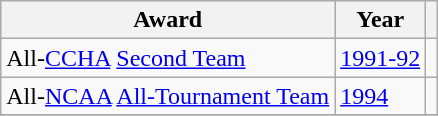<table class="wikitable">
<tr>
<th>Award</th>
<th>Year</th>
<th></th>
</tr>
<tr>
<td>All-<a href='#'>CCHA</a> <a href='#'>Second Team</a></td>
<td><a href='#'>1991-92</a></td>
<td></td>
</tr>
<tr>
<td>All-<a href='#'>NCAA</a> <a href='#'>All-Tournament Team</a></td>
<td><a href='#'>1994</a></td>
<td></td>
</tr>
<tr>
</tr>
</table>
